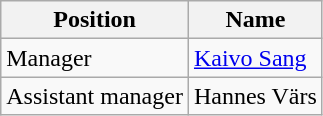<table class="wikitable" style="text-align:left;">
<tr>
<th>Position</th>
<th>Name</th>
</tr>
<tr>
<td>Manager</td>
<td> <a href='#'>Kaivo Sang</a></td>
</tr>
<tr>
<td>Assistant manager</td>
<td> Hannes Värs</td>
</tr>
</table>
